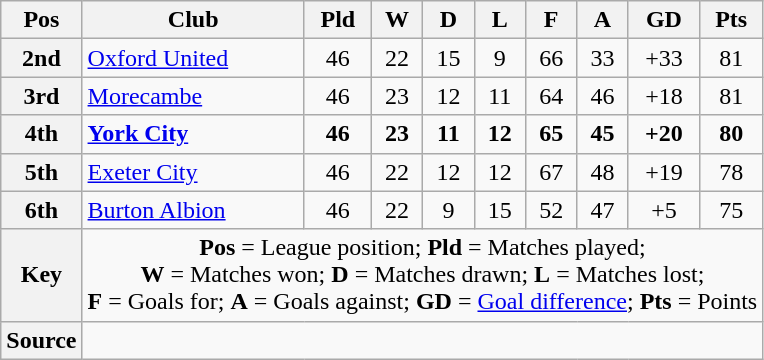<table class=wikitable style="text-align:center">
<tr>
<th scope=col>Pos</th>
<th scope=col>Club</th>
<th scope=col>Pld</th>
<th scope=col>W</th>
<th scope=col>D</th>
<th scope=col>L</th>
<th scope=col>F</th>
<th scope=col>A</th>
<th scope=col>GD</th>
<th scope=col>Pts</th>
</tr>
<tr>
<th scope=row>2nd</th>
<td align=left><a href='#'>Oxford United</a></td>
<td>46</td>
<td>22</td>
<td>15</td>
<td>9</td>
<td>66</td>
<td>33</td>
<td>+33</td>
<td>81</td>
</tr>
<tr>
<th scope=row>3rd</th>
<td align=left><a href='#'>Morecambe</a></td>
<td>46</td>
<td>23</td>
<td>12</td>
<td>11</td>
<td>64</td>
<td>46</td>
<td>+18</td>
<td>81</td>
</tr>
<tr style="font-weight:bold">
<th scope=row>4th</th>
<td align=left><a href='#'>York City</a></td>
<td>46</td>
<td>23</td>
<td>11</td>
<td>12</td>
<td>65</td>
<td>45</td>
<td>+20</td>
<td>80</td>
</tr>
<tr>
<th scope=row>5th</th>
<td align=left><a href='#'>Exeter City</a></td>
<td>46</td>
<td>22</td>
<td>12</td>
<td>12</td>
<td>67</td>
<td>48</td>
<td>+19</td>
<td>78</td>
</tr>
<tr>
<th scope=row>6th</th>
<td align=left><a href='#'>Burton Albion</a></td>
<td>46</td>
<td>22</td>
<td>9</td>
<td>15</td>
<td>52</td>
<td>47</td>
<td>+5</td>
<td>75</td>
</tr>
<tr>
<th scope=row>Key</th>
<td colspan=9><strong>Pos</strong> = League position; <strong>Pld</strong> = Matches played;<br><strong>W</strong> = Matches won; <strong>D</strong> = Matches drawn; <strong>L</strong> = Matches lost;<br><strong>F</strong> = Goals for; <strong>A</strong> = Goals against; <strong>GD</strong> = <a href='#'>Goal difference</a>; <strong>Pts</strong> = Points</td>
</tr>
<tr>
<th scope=row>Source</th>
<td colspan=9></td>
</tr>
</table>
